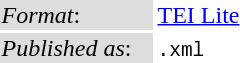<table style="text-align:left;">
<tr>
<td style="background:#ddd; width:100px;"><em>Format</em>:</td>
<td><a href='#'>TEI Lite</a></td>
</tr>
<tr>
<td style="background:#ddd;"><em>Published as</em>:</td>
<td><code>.xml</code></td>
</tr>
</table>
